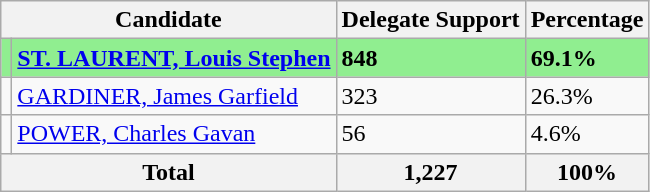<table class="wikitable">
<tr>
<th colspan="2">Candidate</th>
<th>Delegate Support</th>
<th>Percentage</th>
</tr>
<tr style="background:lightgreen;">
<td></td>
<td><strong><a href='#'>ST. LAURENT, Louis Stephen</a></strong></td>
<td><strong>848</strong></td>
<td><strong>69.1%</strong></td>
</tr>
<tr>
<td></td>
<td><a href='#'>GARDINER, James Garfield</a></td>
<td>323</td>
<td>26.3%</td>
</tr>
<tr>
<td></td>
<td><a href='#'>POWER, Charles Gavan</a></td>
<td>56</td>
<td>4.6%</td>
</tr>
<tr>
<th colspan="2">Total</th>
<th>1,227</th>
<th>100%</th>
</tr>
</table>
